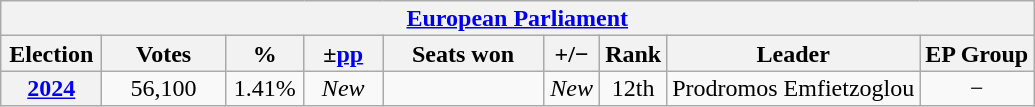<table class="wikitable" style="text-align:center; line-height:16px;">
<tr>
<th colspan="9"><a href='#'>European Parliament</a></th>
</tr>
<tr>
<th width="60">Election</th>
<th width="75">Votes</th>
<th width="45">%</th>
<th width="45">±<a href='#'>pp</a></th>
<th width="100">Seats won</th>
<th width="30">+/−</th>
<th width="30">Rank</th>
<th>Leader</th>
<th>EP Group</th>
</tr>
<tr>
<th><a href='#'>2024</a></th>
<td>56,100</td>
<td>1.41%</td>
<td><em>New</em></td>
<td></td>
<td><em>New</em></td>
<td>12th</td>
<td>Prodromos Emfietzoglou</td>
<td>−</td>
</tr>
</table>
